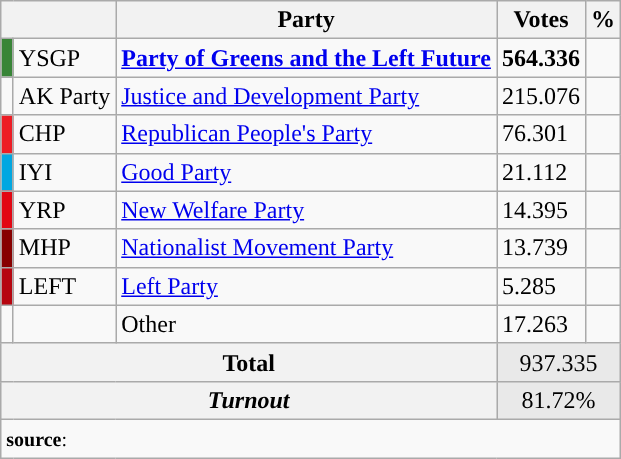<table class="wikitable">
<tr>
<th colspan="2" align="center"></th>
<th align="center">Party</th>
<th align="center">Votes</th>
<th align="center">%</th>
</tr>
<tr align="left">
<td data-darkreader-inline-bgcolor="" width="1" bgcolor="#388537"></td>
<td>YSGP</td>
<td><strong><a href='#'>Party of Greens and the Left Future</a></strong></td>
<td><strong>564.336</strong></td>
<td><strong></strong></td>
</tr>
<tr align="left">
<td width="1"></td>
<td>AK Party</td>
<td><a href='#'>Justice and Development Party</a></td>
<td>215.076</td>
<td></td>
</tr>
<tr align="left">
<td data-darkreader-inline-bgcolor="" width="1" bgcolor="#ED1C24"></td>
<td>CHP</td>
<td><a href='#'>Republican People's Party</a></td>
<td>76.301</td>
<td></td>
</tr>
<tr align="left">
<td data-darkreader-inline-bgcolor="" width="1" bgcolor="#01A7E1"></td>
<td>IYI</td>
<td><a href='#'>Good Party</a></td>
<td>21.112</td>
<td></td>
</tr>
<tr align="left">
<td data-darkreader-inline-bgcolor="" width="1" bgcolor="#E20613"></td>
<td>YRP</td>
<td><a href='#'>New Welfare Party</a></td>
<td>14.395</td>
<td></td>
</tr>
<tr align="left">
<td data-darkreader-inline-bgcolor="" width="1" bgcolor="#870000"></td>
<td>MHP</td>
<td><a href='#'>Nationalist Movement Party</a></td>
<td>13.739</td>
<td></td>
</tr>
<tr align="left">
<td data-darkreader-inline-bgcolor="" width="1" bgcolor="#b6050f"></td>
<td>LEFT</td>
<td><a href='#'>Left Party</a></td>
<td>5.285</td>
<td></td>
</tr>
<tr align="left">
<td width="1" bgcolor=""></td>
<td></td>
<td>Other</td>
<td>17.263</td>
<td></td>
</tr>
<tr data-darkreader-inline-bgcolor="" align="left" style="background-color:#E9E9E9">
<th colspan="3" align="center"><strong>Total</strong></th>
<td colspan="5" align="center">937.335</td>
</tr>
<tr data-darkreader-inline-bgcolor="" align="left" style="background-color:#E9E9E9">
<th colspan="3" align="center"><em>Turnout</em></th>
<td colspan="5" align="center">81.72%</td>
</tr>
<tr>
<td colspan="9" align="left"><small><strong>source</strong>: </small></td>
</tr>
</table>
